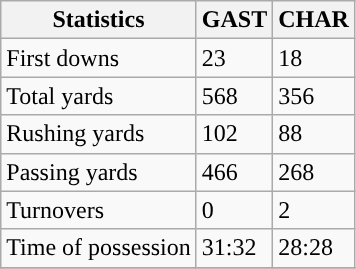<table class="wikitable" style="float: left;">
<tr>
<th>Statistics</th>
<th>GAST</th>
<th>CHAR</th>
</tr>
<tr>
<td>First downs</td>
<td>23</td>
<td>18</td>
</tr>
<tr>
<td>Total yards</td>
<td>568</td>
<td>356</td>
</tr>
<tr>
<td>Rushing yards</td>
<td>102</td>
<td>88</td>
</tr>
<tr>
<td>Passing yards</td>
<td>466</td>
<td>268</td>
</tr>
<tr>
<td>Turnovers</td>
<td>0</td>
<td>2</td>
</tr>
<tr>
<td>Time of possession</td>
<td>31:32</td>
<td>28:28</td>
</tr>
<tr>
</tr>
</table>
